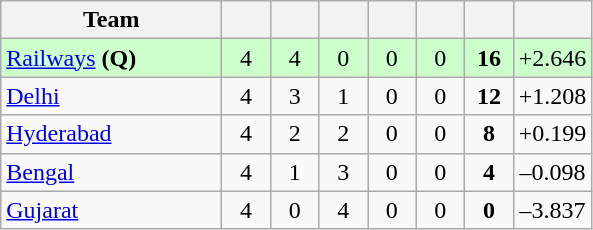<table class="wikitable" style="text-align:center">
<tr>
<th style="width:140px;">Team</th>
<th style="width:25px;"></th>
<th style="width:25px;"></th>
<th style="width:25px;"></th>
<th style="width:25px;"></th>
<th style="width:25px;"></th>
<th style="width:25px;"></th>
<th style="width:40px;"></th>
</tr>
<tr style="background:#cfc;">
<td style="text-align:left"><a href='#'>Railways</a> <strong>(Q)</strong></td>
<td>4</td>
<td>4</td>
<td>0</td>
<td>0</td>
<td>0</td>
<td><strong>16</strong></td>
<td>+2.646</td>
</tr>
<tr>
<td style="text-align:left"><a href='#'>Delhi</a></td>
<td>4</td>
<td>3</td>
<td>1</td>
<td>0</td>
<td>0</td>
<td><strong>12</strong></td>
<td>+1.208</td>
</tr>
<tr>
<td style="text-align:left"><a href='#'>Hyderabad</a></td>
<td>4</td>
<td>2</td>
<td>2</td>
<td>0</td>
<td>0</td>
<td><strong>8</strong></td>
<td>+0.199</td>
</tr>
<tr>
<td style="text-align:left"><a href='#'>Bengal</a></td>
<td>4</td>
<td>1</td>
<td>3</td>
<td>0</td>
<td>0</td>
<td><strong>4</strong></td>
<td>–0.098</td>
</tr>
<tr>
<td style="text-align:left"><a href='#'>Gujarat</a></td>
<td>4</td>
<td>0</td>
<td>4</td>
<td>0</td>
<td>0</td>
<td><strong>0</strong></td>
<td>–3.837</td>
</tr>
</table>
